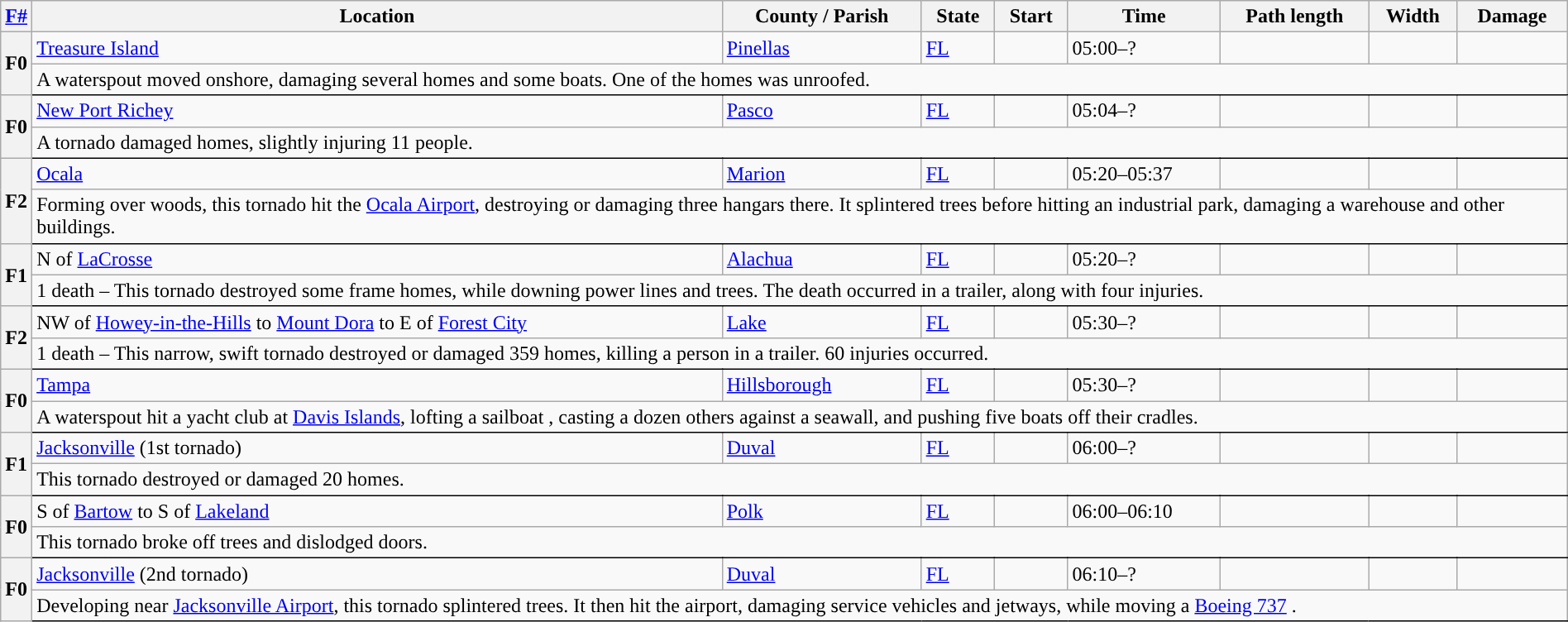<table class="wikitable sortable" style="width:100%;">
<tr>
<th scope="col"  style="width:2%; text-align:center;"><a href='#'>F#</a></th>
<th scope="col" text-align:center;" class="unsortable">Location</th>
<th scope="col" text-align:center;" class="unsortable">County / Parish</th>
<th scope="col" text-align:center;">State</th>
<th scope="col" align="center">Start </th>
<th scope="col" text-align:center;">Time</th>
<th scope="col" text-align:center;">Path length</th>
<th scope="col" text-align:center;">Width</th>
<th scope="col" text-align:center;">Damage</th>
</tr>
<tr>
<th scope="row" rowspan="2" style="background-color:#">F0</th>
<td><a href='#'>Treasure Island</a></td>
<td><a href='#'>Pinellas</a></td>
<td><a href='#'>FL</a></td>
<td></td>
<td>05:00–?</td>
<td></td>
<td></td>
<td></td>
</tr>
<tr class="expand-child">
<td colspan="9" style=" border-bottom: 1px solid black;">A waterspout moved onshore, damaging several homes and some boats. One of the homes was unroofed.</td>
</tr>
<tr>
<th scope="row" rowspan="2" style="background-color:#">F0</th>
<td><a href='#'>New Port Richey</a></td>
<td><a href='#'>Pasco</a></td>
<td><a href='#'>FL</a></td>
<td></td>
<td>05:04–?</td>
<td></td>
<td></td>
<td></td>
</tr>
<tr class="expand-child">
<td colspan="9" style=" border-bottom: 1px solid black;">A tornado damaged homes, slightly injuring 11 people.</td>
</tr>
<tr>
<th scope="row" rowspan="2" style="background-color:#">F2</th>
<td><a href='#'>Ocala</a></td>
<td><a href='#'>Marion</a></td>
<td><a href='#'>FL</a></td>
<td></td>
<td>05:20–05:37</td>
<td></td>
<td></td>
<td></td>
</tr>
<tr class="expand-child">
<td colspan="9" style=" border-bottom: 1px solid black;">Forming over woods, this tornado hit the <a href='#'>Ocala Airport</a>, destroying or damaging three hangars there. It splintered trees before hitting an industrial park, damaging a warehouse and other buildings.</td>
</tr>
<tr>
<th scope="row" rowspan="2" style="background-color:#">F1</th>
<td>N of <a href='#'>LaCrosse</a></td>
<td><a href='#'>Alachua</a></td>
<td><a href='#'>FL</a></td>
<td></td>
<td>05:20–?</td>
<td></td>
<td></td>
<td></td>
</tr>
<tr class="expand-child">
<td colspan="9" style=" border-bottom: 1px solid black;">1 death – This tornado destroyed some frame homes, while downing power lines and trees. The death occurred in a trailer, along with four injuries.</td>
</tr>
<tr>
<th scope="row" rowspan="2" style="background-color:#">F2</th>
<td>NW of <a href='#'>Howey-in-the-Hills</a> to <a href='#'>Mount Dora</a> to E of <a href='#'>Forest City</a></td>
<td><a href='#'>Lake</a></td>
<td><a href='#'>FL</a></td>
<td></td>
<td>05:30–?</td>
<td></td>
<td></td>
<td></td>
</tr>
<tr class="expand-child">
<td colspan="9" style=" border-bottom: 1px solid black;">1 death – This narrow, swift tornado destroyed or damaged 359 homes, killing a person in a trailer. 60 injuries occurred.</td>
</tr>
<tr>
<th scope="row" rowspan="2" style="background-color:#">F0</th>
<td><a href='#'>Tampa</a></td>
<td><a href='#'>Hillsborough</a></td>
<td><a href='#'>FL</a></td>
<td></td>
<td>05:30–?</td>
<td></td>
<td></td>
<td></td>
</tr>
<tr class="expand-child">
<td colspan="9" style=" border-bottom: 1px solid black;">A waterspout hit a yacht club at <a href='#'>Davis Islands</a>, lofting a  sailboat , casting a dozen others against a seawall, and pushing five boats off their cradles.</td>
</tr>
<tr>
<th scope="row" rowspan="2" style="background-color:#">F1</th>
<td><a href='#'>Jacksonville</a> (1st tornado)</td>
<td><a href='#'>Duval</a></td>
<td><a href='#'>FL</a></td>
<td></td>
<td>06:00–?</td>
<td></td>
<td></td>
<td></td>
</tr>
<tr class="expand-child">
<td colspan="9" style=" border-bottom: 1px solid black;">This tornado destroyed or damaged 20 homes.</td>
</tr>
<tr>
<th scope="row" rowspan="2" style="background-color:#">F0</th>
<td>S of <a href='#'>Bartow</a> to S of <a href='#'>Lakeland</a></td>
<td><a href='#'>Polk</a></td>
<td><a href='#'>FL</a></td>
<td></td>
<td>06:00–06:10</td>
<td></td>
<td></td>
<td></td>
</tr>
<tr class="expand-child">
<td colspan="9" style=" border-bottom: 1px solid black;">This tornado broke off trees and dislodged doors.</td>
</tr>
<tr>
<th scope="row" rowspan="2" style="background-color:#">F0</th>
<td><a href='#'>Jacksonville</a> (2nd tornado)</td>
<td><a href='#'>Duval</a></td>
<td><a href='#'>FL</a></td>
<td></td>
<td>06:10–?</td>
<td></td>
<td></td>
<td></td>
</tr>
<tr class="expand-child">
<td colspan="9" style=" border-bottom: 1px solid black;">Developing near <a href='#'>Jacksonville Airport</a>, this tornado splintered trees. It then hit the airport, damaging service vehicles and jetways, while moving a <a href='#'>Boeing 737</a> .</td>
</tr>
</table>
